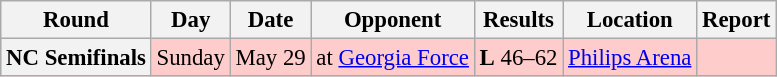<table class="wikitable" style="font-size: 95%;">
<tr>
<th>Round</th>
<th>Day</th>
<th>Date</th>
<th>Opponent</th>
<th>Results</th>
<th>Location</th>
<th>Report</th>
</tr>
<tr style= background:#ffcccc;>
<th align="center">NC Semifinals</th>
<td align="center">Sunday</td>
<td align="center">May 29</td>
<td align="center">at <a href='#'>Georgia Force</a></td>
<td align="center"><strong>L</strong> 46–62</td>
<td align="center"><a href='#'>Philips Arena</a></td>
<td align="center"></td>
</tr>
</table>
